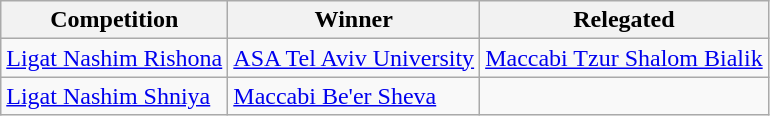<table class="wikitable">
<tr>
<th>Competition</th>
<th>Winner</th>
<th>Relegated</th>
</tr>
<tr>
<td><a href='#'>Ligat Nashim Rishona</a></td>
<td><a href='#'>ASA Tel Aviv University</a></td>
<td><a href='#'>Maccabi Tzur Shalom Bialik</a></td>
</tr>
<tr>
<td><a href='#'>Ligat Nashim Shniya</a></td>
<td><a href='#'>Maccabi Be'er Sheva</a></td>
<td></td>
</tr>
</table>
